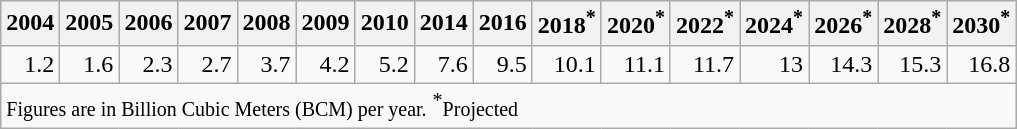<table class="wikitable">
<tr>
<th>2004</th>
<th>2005</th>
<th>2006</th>
<th>2007</th>
<th>2008</th>
<th>2009</th>
<th>2010</th>
<th>2014</th>
<th>2016</th>
<th>2018<sup>*</sup></th>
<th>2020<sup>*</sup></th>
<th>2022<sup>*</sup></th>
<th>2024<sup>*</sup></th>
<th>2026<sup>*</sup></th>
<th>2028<sup>*</sup></th>
<th>2030<sup>*</sup></th>
</tr>
<tr style="text-align:right;">
<td>1.2</td>
<td>1.6</td>
<td>2.3</td>
<td>2.7</td>
<td>3.7</td>
<td>4.2</td>
<td>5.2</td>
<td>7.6</td>
<td>9.5</td>
<td>10.1</td>
<td>11.1</td>
<td>11.7</td>
<td>13</td>
<td>14.3</td>
<td>15.3</td>
<td>16.8</td>
</tr>
<tr>
<td colspan="16"><small>Figures are in Billion Cubic Meters (BCM) per year.</small> <sup>*</sup><small>Projected</small></td>
</tr>
</table>
